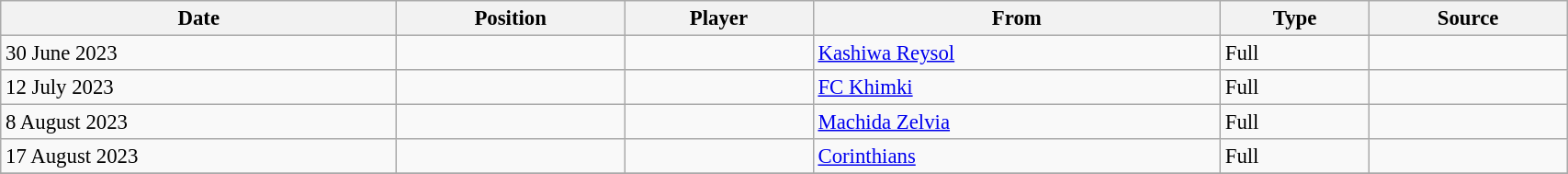<table class="wikitable sortable" style="width:90%; text-align:center; font-size:95%; text-align:left;">
<tr>
<th>Date</th>
<th>Position</th>
<th>Player</th>
<th>From</th>
<th>Type</th>
<th>Source</th>
</tr>
<tr>
<td>30 June 2023</td>
<td></td>
<td></td>
<td> <a href='#'>Kashiwa Reysol</a></td>
<td>Full</td>
<td></td>
</tr>
<tr>
<td>12 July 2023</td>
<td></td>
<td></td>
<td> <a href='#'>FC Khimki</a></td>
<td>Full</td>
<td></td>
</tr>
<tr>
<td>8 August 2023</td>
<td></td>
<td></td>
<td> <a href='#'>Machida Zelvia</a></td>
<td>Full</td>
<td></td>
</tr>
<tr>
<td>17 August 2023</td>
<td></td>
<td></td>
<td> <a href='#'>Corinthians</a></td>
<td>Full</td>
<td></td>
</tr>
<tr>
</tr>
</table>
